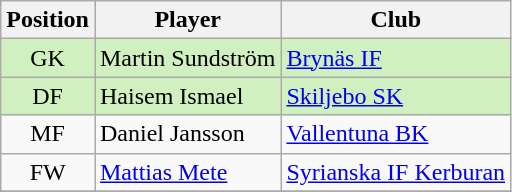<table class="wikitable" style="text-align:center;float:left;margin-right:1em;">
<tr>
<th>Position</th>
<th>Player</th>
<th>Club</th>
</tr>
<tr bgcolor=#D0F0C0>
<td>GK</td>
<td align="left"> Martin Sundström</td>
<td align="left"><a href='#'>Brynäs IF</a></td>
</tr>
<tr bgcolor=#D0F0C0>
<td>DF</td>
<td align="left"> Haisem Ismael</td>
<td align="left"><a href='#'>Skiljebo SK</a></td>
</tr>
<tr>
<td>MF</td>
<td align="left"> Daniel Jansson</td>
<td align="left"><a href='#'>Vallentuna BK</a></td>
</tr>
<tr>
<td>FW</td>
<td align="left"> <a href='#'>Mattias Mete</a></td>
<td align="left"><a href='#'>Syrianska IF Kerburan</a></td>
</tr>
<tr>
</tr>
</table>
